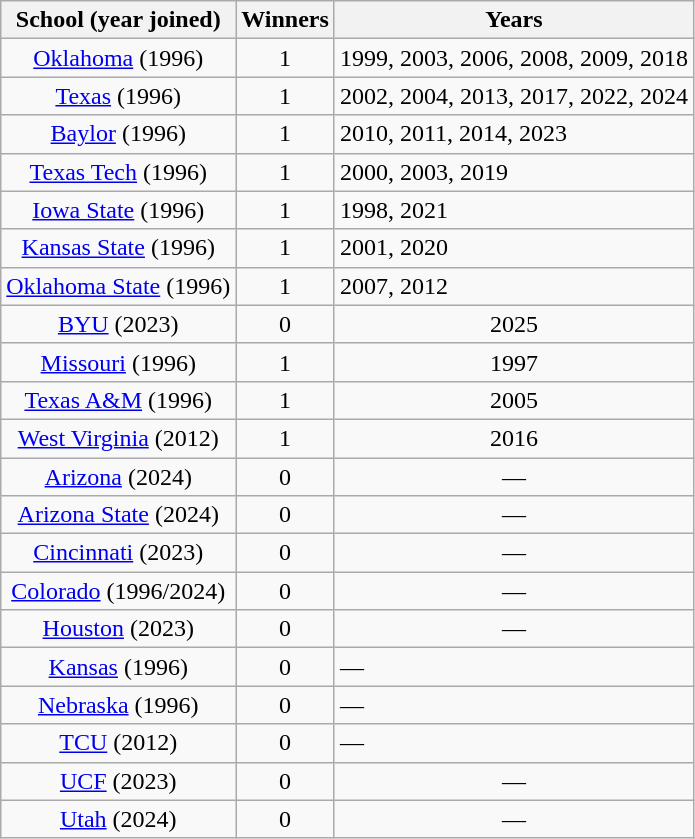<table class="wikitable" border="1">
<tr>
<th>School (year joined)</th>
<th>Winners</th>
<th>Years</th>
</tr>
<tr>
<td align="center"><a href='#'>Oklahoma</a> (1996)</td>
<td align="center">1</td>
<td>1999, 2003, 2006, 2008, 2009, 2018</td>
</tr>
<tr>
<td align="center"><a href='#'>Texas</a> (1996)</td>
<td align="center">1</td>
<td>2002, 2004, 2013, 2017, 2022, 2024</td>
</tr>
<tr>
<td align="center"><a href='#'>Baylor</a> (1996)</td>
<td align="center">1</td>
<td>2010, 2011, 2014, 2023</td>
</tr>
<tr>
<td align="center"><a href='#'>Texas Tech</a> (1996)</td>
<td align="center">1</td>
<td>2000, 2003, 2019</td>
</tr>
<tr>
<td align="center"><a href='#'>Iowa State</a> (1996)</td>
<td align="center">1</td>
<td>1998, 2021</td>
</tr>
<tr>
<td align="center"><a href='#'>Kansas State</a> (1996)</td>
<td align="center">1</td>
<td>2001, 2020</td>
</tr>
<tr>
<td align="center"><a href='#'>Oklahoma State</a> (1996)</td>
<td align="center">1</td>
<td>2007, 2012</td>
</tr>
<tr>
<td align="center"><a href='#'>BYU</a> (2023)</td>
<td align="center">0</td>
<td align="center">2025</td>
</tr>
<tr>
<td align="center"><a href='#'>Missouri</a> (1996)</td>
<td align="center">1</td>
<td align="center">1997</td>
</tr>
<tr>
<td align="center"><a href='#'>Texas A&M</a> (1996)</td>
<td align="center">1</td>
<td align="center">2005</td>
</tr>
<tr>
<td align="center"><a href='#'>West Virginia</a> (2012)</td>
<td align="center">1</td>
<td align="center">2016</td>
</tr>
<tr>
<td align="center"><a href='#'>Arizona</a> (2024)</td>
<td align="center">0</td>
<td align="center">—</td>
</tr>
<tr>
<td align="center"><a href='#'>Arizona State</a> (2024)</td>
<td align="center">0</td>
<td align="center">—</td>
</tr>
<tr>
<td align="center"><a href='#'>Cincinnati</a> (2023)</td>
<td align="center">0</td>
<td align="center">—</td>
</tr>
<tr>
<td align="center"><a href='#'>Colorado</a> (1996/2024)</td>
<td align="center">0</td>
<td align="center">—</td>
</tr>
<tr>
<td align="center"><a href='#'>Houston</a> (2023)</td>
<td align="center">0</td>
<td align="center">—</td>
</tr>
<tr>
<td align="center"><a href='#'>Kansas</a> (1996)</td>
<td align="center">0</td>
<td>—</td>
</tr>
<tr>
<td align="center"><a href='#'>Nebraska</a> (1996)</td>
<td align="center">0</td>
<td>—</td>
</tr>
<tr>
<td align="center"><a href='#'>TCU</a> (2012)</td>
<td align="center">0</td>
<td>—</td>
</tr>
<tr>
<td align="center"><a href='#'>UCF</a> (2023)</td>
<td align="center">0</td>
<td align="center">—</td>
</tr>
<tr>
<td align="center"><a href='#'>Utah</a> (2024)</td>
<td align="center">0</td>
<td align="center">—</td>
</tr>
</table>
